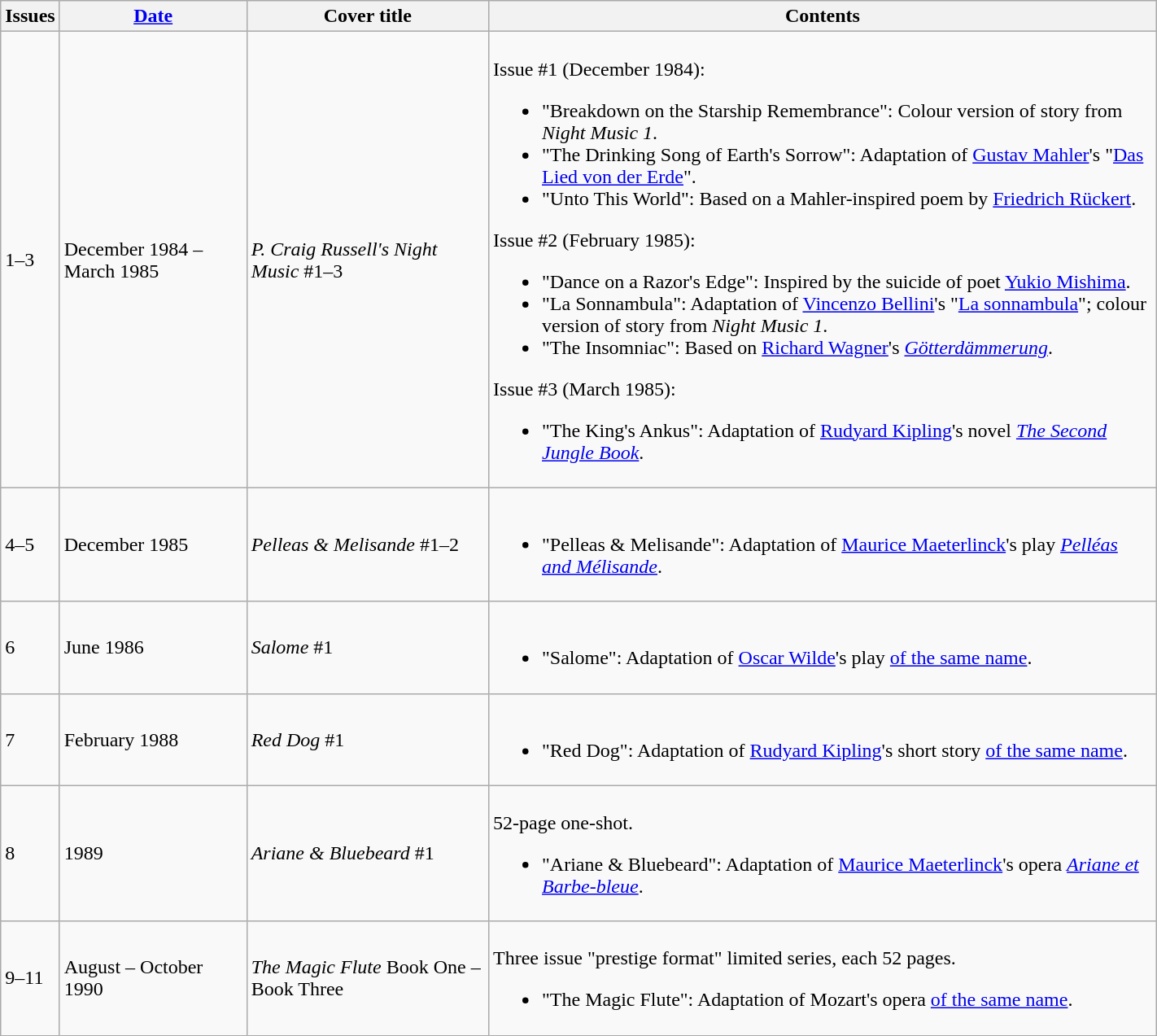<table class="wikitable mw-collapsible"  style="margin:1em auto;" width="75%">
<tr>
<th>Issues</th>
<th><a href='#'>Date</a></th>
<th>Cover title</th>
<th>Contents</th>
</tr>
<tr>
<td>1–3</td>
<td>December 1984 – March 1985</td>
<td><em>P. Craig Russell's Night Music</em> #1–3</td>
<td><br>Issue #1 (December 1984):<ul><li>"Breakdown on the Starship Remembrance": Colour version of story from <em>Night Music 1</em>.</li><li>"The Drinking Song of Earth's Sorrow": Adaptation of <a href='#'>Gustav Mahler</a>'s "<a href='#'>Das Lied von der Erde</a>".</li><li>"Unto This World": Based on a Mahler-inspired poem by <a href='#'>Friedrich Rückert</a>.</li></ul>Issue #2 (February 1985):<ul><li>"Dance on a Razor's Edge": Inspired by the suicide of poet <a href='#'>Yukio Mishima</a>.</li><li>"La Sonnambula": Adaptation of <a href='#'>Vincenzo Bellini</a>'s "<a href='#'>La sonnambula</a>"; colour version of story from <em>Night Music 1</em>.</li><li>"The Insomniac": Based on <a href='#'>Richard Wagner</a>'s <em><a href='#'>Götterdämmerung</a></em>.</li></ul>Issue #3 (March 1985):<ul><li>"The King's Ankus": Adaptation of <a href='#'>Rudyard Kipling</a>'s novel <em><a href='#'>The Second Jungle Book</a></em>.</li></ul></td>
</tr>
<tr>
<td>4–5</td>
<td>December 1985</td>
<td><em>Pelleas & Melisande</em> #1–2</td>
<td><br><ul><li>"Pelleas & Melisande": Adaptation of <a href='#'>Maurice Maeterlinck</a>'s play <em><a href='#'>Pelléas and Mélisande</a></em>.</li></ul></td>
</tr>
<tr>
<td>6</td>
<td>June 1986</td>
<td><em>Salome</em> #1</td>
<td><br><ul><li>"Salome": Adaptation of <a href='#'>Oscar Wilde</a>'s play <a href='#'>of the same name</a>.</li></ul></td>
</tr>
<tr>
<td>7</td>
<td>February 1988</td>
<td><em>Red Dog</em> #1</td>
<td><br><ul><li>"Red Dog": Adaptation of  <a href='#'>Rudyard Kipling</a>'s short story <a href='#'>of the same name</a>.</li></ul></td>
</tr>
<tr>
<td>8</td>
<td>1989</td>
<td><em>Ariane & Bluebeard</em> #1</td>
<td><br>52-page one-shot.<ul><li>"Ariane & Bluebeard": Adaptation of <a href='#'>Maurice Maeterlinck</a>'s opera <em><a href='#'>Ariane et Barbe-bleue</a></em>.</li></ul></td>
</tr>
<tr>
<td>9–11</td>
<td>August – October 1990</td>
<td><em>The Magic Flute</em> Book One – Book Three</td>
<td><br>Three issue "prestige format" limited series, each 52 pages.<ul><li>"The Magic Flute": Adaptation of Mozart's opera <a href='#'>of the same name</a>.</li></ul></td>
</tr>
</table>
